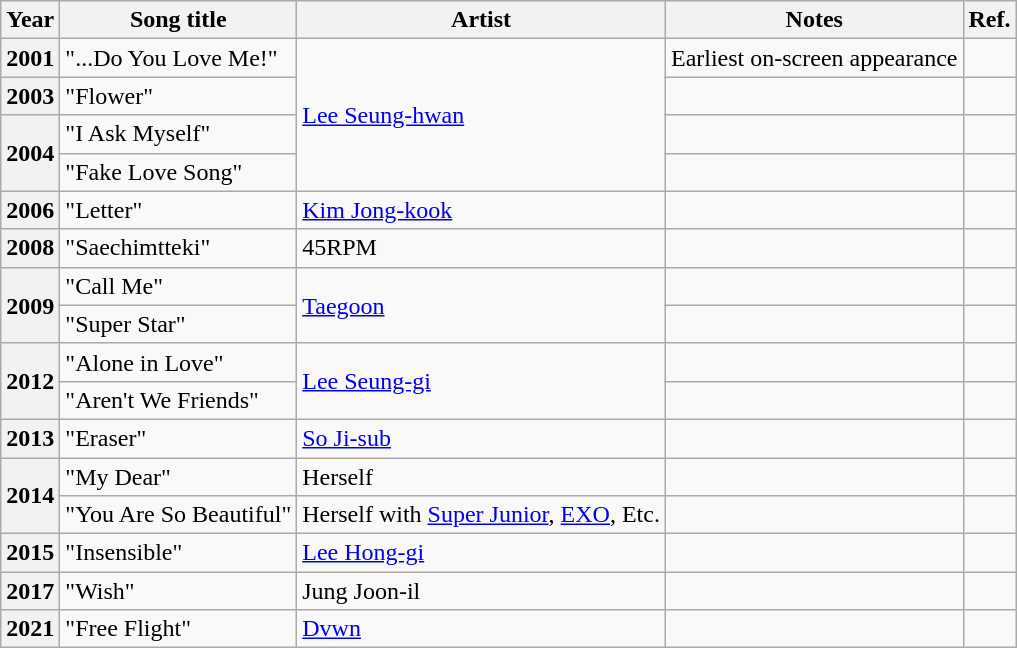<table class="wikitable sortable plainrowheaders">
<tr>
<th>Year</th>
<th>Song title</th>
<th>Artist</th>
<th class="unsortable">Notes</th>
<th class="unsortable">Ref.</th>
</tr>
<tr>
<th scope="row">2001</th>
<td>"...Do You Love Me!"</td>
<td rowspan="4"><a href='#'>Lee Seung-hwan</a></td>
<td>Earliest on-screen appearance</td>
<td style="text-align:center"></td>
</tr>
<tr>
<th scope="row">2003</th>
<td>"Flower"</td>
<td></td>
<td style="text-align:center"></td>
</tr>
<tr>
<th scope="row" rowspan=2>2004</th>
<td>"I Ask Myself"</td>
<td></td>
<td></td>
</tr>
<tr>
<td>"Fake Love Song"</td>
<td></td>
<td></td>
</tr>
<tr>
<th scope="row">2006</th>
<td>"Letter"</td>
<td><a href='#'>Kim Jong-kook</a></td>
<td></td>
<td style="text-align:center"></td>
</tr>
<tr>
<th scope="row">2008</th>
<td>"Saechimtteki"</td>
<td>45RPM</td>
<td></td>
<td style="text-align:center"></td>
</tr>
<tr>
<th scope="row" rowspan=2>2009</th>
<td>"Call Me"</td>
<td rowspan=2><a href='#'>Taegoon</a></td>
<td></td>
<td style="text-align:center"></td>
</tr>
<tr>
<td>"Super Star"</td>
<td></td>
<td style="text-align:center"></td>
</tr>
<tr>
<th scope="row" rowspan=2>2012</th>
<td>"Alone in Love"</td>
<td rowspan=2><a href='#'>Lee Seung-gi</a></td>
<td></td>
<td style="text-align:center"></td>
</tr>
<tr>
<td>"Aren't We Friends"</td>
<td></td>
<td style="text-align:center"></td>
</tr>
<tr>
<th scope="row">2013</th>
<td>"Eraser"</td>
<td><a href='#'>So Ji-sub</a></td>
<td></td>
<td style="text-align:center"></td>
</tr>
<tr>
<th scope="row" rowspan=2>2014</th>
<td>"My Dear"</td>
<td>Herself</td>
<td></td>
<td style="text-align:center"></td>
</tr>
<tr>
<td>"You Are So Beautiful"</td>
<td>Herself with <a href='#'>Super Junior</a>, <a href='#'>EXO</a>, Etc.</td>
<td></td>
<td style="text-align:center"></td>
</tr>
<tr>
<th scope="row">2015</th>
<td>"Insensible"</td>
<td><a href='#'>Lee Hong-gi</a></td>
<td></td>
<td style="text-align:center"></td>
</tr>
<tr>
<th scope="row">2017</th>
<td>"Wish"</td>
<td>Jung Joon-il</td>
<td></td>
<td style="text-align:center"></td>
</tr>
<tr>
<th scope="row">2021</th>
<td>"Free Flight"</td>
<td><a href='#'>Dvwn</a></td>
<td></td>
<td style="text-align:center"></td>
</tr>
</table>
